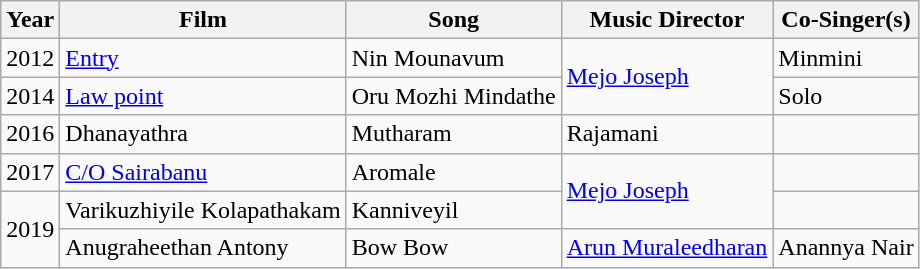<table class="wikitable">
<tr>
<th>Year</th>
<th>Film</th>
<th>Song</th>
<th>Music Director</th>
<th>Co-Singer(s)</th>
</tr>
<tr>
<td>2012</td>
<td><a href='#'>Entry</a></td>
<td>Nin Mounavum</td>
<td rowspan="2"><a href='#'>Mejo Joseph</a></td>
<td>Minmini</td>
</tr>
<tr>
<td>2014</td>
<td><a href='#'>Law point</a></td>
<td>Oru Mozhi Mindathe</td>
<td>Solo</td>
</tr>
<tr>
<td>2016</td>
<td>Dhanayathra</td>
<td>Mutharam</td>
<td>Rajamani</td>
<td></td>
</tr>
<tr>
<td>2017</td>
<td><a href='#'>C/O Sairabanu</a></td>
<td>Aromale</td>
<td rowspan="2"><a href='#'>Mejo Joseph</a></td>
<td></td>
</tr>
<tr>
<td rowspan="2">2019</td>
<td>Varikuzhiyile Kolapathakam</td>
<td>Kanniveyil</td>
<td></td>
</tr>
<tr>
<td>Anugraheethan Antony</td>
<td>Bow Bow</td>
<td><a href='#'>Arun Muraleedharan</a></td>
<td>Anannya Nair</td>
</tr>
</table>
